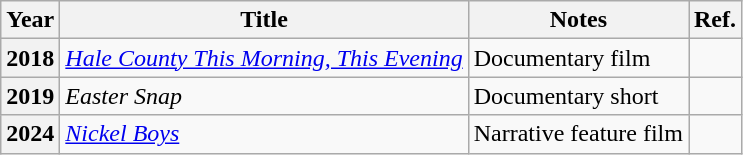<table class="wikitable sortable plainrowheaders">
<tr>
<th scope="col">Year</th>
<th scope="col">Title</th>
<th scope="col">Notes</th>
<th scope="col">Ref.</th>
</tr>
<tr>
<th scope="row">2018</th>
<td><em><a href='#'>Hale County This Morning, This Evening</a></em></td>
<td>Documentary film</td>
<td align="center"></td>
</tr>
<tr>
<th scope="row">2019</th>
<td><em>Easter Snap</em></td>
<td>Documentary short</td>
<td align="center"></td>
</tr>
<tr>
<th scope="row">2024</th>
<td><em><a href='#'>Nickel Boys</a></em></td>
<td>Narrative feature film</td>
<td align="center"></td>
</tr>
</table>
